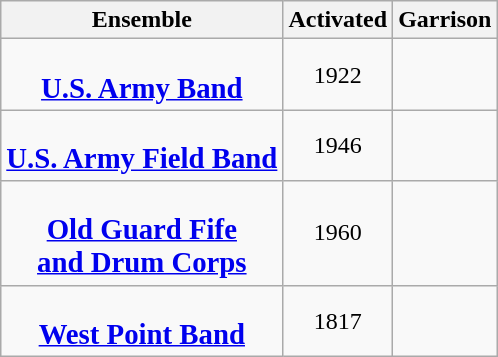<table class="wikitable sortable" style="text-align:center;">
<tr>
<th scope="col">Ensemble</th>
<th scope="col">Activated<br></th>
<th scope="col" class="unsortable">Garrison</th>
</tr>
<tr>
<td data-sort-value="U.S. Army Band"><br><big><strong><a href='#'>U.S. Army Band</a></strong></big></td>
<td data-sort-value="0">1922</td>
<td data-sort-value="0"></td>
</tr>
<tr>
<td scope="row" data-sort-value="U.S. Army Field Band"><br><big><strong><a href='#'>U.S. Army Field Band</a></strong></big></td>
<td data-sort-value="0">1946</td>
<td data-sort-value="0"></td>
</tr>
<tr>
<td scope="row" data-sort-value="Old Guard Fife and Drum Corps"><br><big><strong><a href='#'>Old Guard Fife<br> and Drum Corps</a></strong></big></td>
<td data-sort-value="0">1960</td>
<td data-sort-value="0"></td>
</tr>
<tr>
<td scope="row" data-sort-value="West Point Band"><br><big><strong><a href='#'>West Point Band</a></strong></big></td>
<td data-sort-value="0">1817</td>
<td data-sort-value="0"></td>
</tr>
</table>
